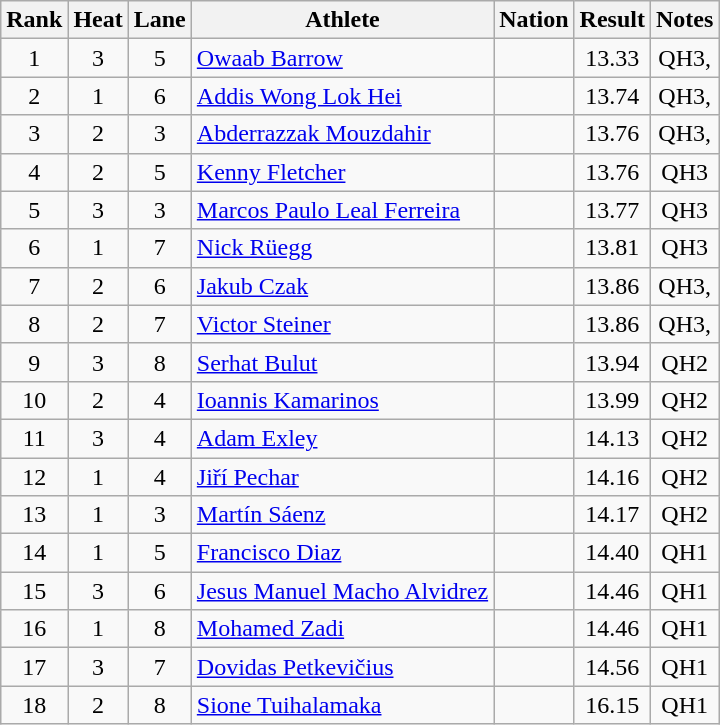<table class="wikitable sortable" style="text-align:center">
<tr>
<th>Rank</th>
<th>Heat</th>
<th>Lane</th>
<th>Athlete</th>
<th>Nation</th>
<th>Result</th>
<th>Notes</th>
</tr>
<tr>
<td>1</td>
<td>3</td>
<td>5</td>
<td align=left><a href='#'>Owaab Barrow</a></td>
<td align=left></td>
<td>13.33</td>
<td>QH3, </td>
</tr>
<tr>
<td>2</td>
<td>1</td>
<td>6</td>
<td align=left><a href='#'>Addis Wong Lok Hei</a></td>
<td align=left></td>
<td>13.74</td>
<td>QH3, </td>
</tr>
<tr>
<td>3</td>
<td>2</td>
<td>3</td>
<td align=left><a href='#'>Abderrazzak Mouzdahir</a></td>
<td align=left></td>
<td>13.76</td>
<td>QH3, </td>
</tr>
<tr>
<td>4</td>
<td>2</td>
<td>5</td>
<td align=left><a href='#'>Kenny Fletcher</a></td>
<td align=left></td>
<td>13.76</td>
<td>QH3</td>
</tr>
<tr>
<td>5</td>
<td>3</td>
<td>3</td>
<td align=left><a href='#'>Marcos Paulo Leal Ferreira</a></td>
<td align=left></td>
<td>13.77</td>
<td>QH3</td>
</tr>
<tr>
<td>6</td>
<td>1</td>
<td>7</td>
<td align=left><a href='#'>Nick Rüegg</a></td>
<td align=left></td>
<td>13.81</td>
<td>QH3</td>
</tr>
<tr>
<td>7</td>
<td>2</td>
<td>6</td>
<td align=left><a href='#'>Jakub Czak</a></td>
<td align=left></td>
<td>13.86</td>
<td>QH3, </td>
</tr>
<tr>
<td>8</td>
<td>2</td>
<td>7</td>
<td align=left><a href='#'>Victor Steiner</a></td>
<td align=left></td>
<td>13.86</td>
<td>QH3, </td>
</tr>
<tr>
<td>9</td>
<td>3</td>
<td>8</td>
<td align=left><a href='#'>Serhat Bulut</a></td>
<td align=left></td>
<td>13.94</td>
<td>QH2</td>
</tr>
<tr>
<td>10</td>
<td>2</td>
<td>4</td>
<td align=left><a href='#'>Ioannis Kamarinos</a></td>
<td align=left></td>
<td>13.99</td>
<td>QH2</td>
</tr>
<tr>
<td>11</td>
<td>3</td>
<td>4</td>
<td align=left><a href='#'>Adam Exley</a></td>
<td align=left></td>
<td>14.13</td>
<td>QH2</td>
</tr>
<tr>
<td>12</td>
<td>1</td>
<td>4</td>
<td align=left><a href='#'>Jiří Pechar</a></td>
<td align=left></td>
<td>14.16</td>
<td>QH2</td>
</tr>
<tr>
<td>13</td>
<td>1</td>
<td>3</td>
<td align=left><a href='#'>Martín Sáenz</a></td>
<td align=left></td>
<td>14.17</td>
<td>QH2</td>
</tr>
<tr>
<td>14</td>
<td>1</td>
<td>5</td>
<td align=left><a href='#'>Francisco Diaz</a></td>
<td align=left></td>
<td>14.40</td>
<td>QH1</td>
</tr>
<tr>
<td>15</td>
<td>3</td>
<td>6</td>
<td align=left><a href='#'>Jesus Manuel Macho Alvidrez</a></td>
<td align=left></td>
<td>14.46</td>
<td>QH1</td>
</tr>
<tr>
<td>16</td>
<td>1</td>
<td>8</td>
<td align=left><a href='#'>Mohamed Zadi</a></td>
<td align=left></td>
<td>14.46</td>
<td>QH1</td>
</tr>
<tr>
<td>17</td>
<td>3</td>
<td>7</td>
<td align=left><a href='#'>Dovidas Petkevičius</a></td>
<td align=left></td>
<td>14.56</td>
<td>QH1</td>
</tr>
<tr>
<td>18</td>
<td>2</td>
<td>8</td>
<td align=left><a href='#'>Sione Tuihalamaka</a></td>
<td align=left></td>
<td>16.15</td>
<td>QH1</td>
</tr>
</table>
